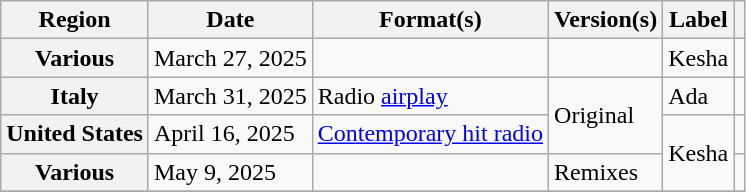<table class="wikitable plainrowheaders">
<tr>
<th scope="col">Region</th>
<th scope="col">Date</th>
<th scope="col">Format(s)</th>
<th scope="col">Version(s)</th>
<th scope="col">Label</th>
<th scope="col"></th>
</tr>
<tr>
<th scope="row">Various</th>
<td>March 27, 2025</td>
<td></td>
<td></td>
<td>Kesha</td>
<td style="text-align: center;"></td>
</tr>
<tr>
<th scope="row">Italy</th>
<td>March 31, 2025</td>
<td>Radio <a href='#'>airplay</a></td>
<td rowspan="2">Original</td>
<td>Ada</td>
<td style="text-align: center;"></td>
</tr>
<tr>
<th scope="row">United States</th>
<td>April 16, 2025</td>
<td><a href='#'>Contemporary hit radio</a></td>
<td rowspan="2">Kesha</td>
<td style="text-align: center;"></td>
</tr>
<tr>
<th scope="row">Various</th>
<td>May 9, 2025</td>
<td></td>
<td>Remixes</td>
<td style="text-align: center;"></td>
</tr>
<tr>
</tr>
</table>
